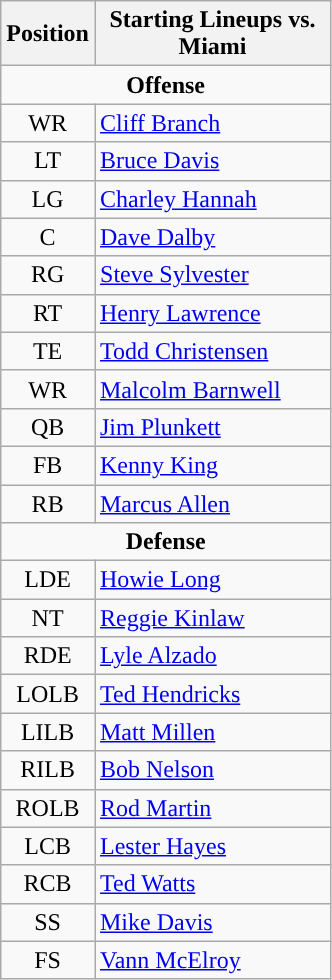<table class="wikitable">
<tr>
<th>Position</th>
<th width="150px" ">Starting Lineups vs. Miami</th>
</tr>
<tr>
<td colspan="2" style="text-align:center;"><strong>Offense</strong></td>
</tr>
<tr>
<td style="text-align:center;">WR</td>
<td><a href='#'>Cliff Branch</a></td>
</tr>
<tr>
<td style="text-align:center;">LT</td>
<td><a href='#'>Bruce Davis</a></td>
</tr>
<tr>
<td style="text-align:center;">LG</td>
<td><a href='#'>Charley Hannah</a></td>
</tr>
<tr>
<td style="text-align:center;">C</td>
<td><a href='#'>Dave Dalby</a></td>
</tr>
<tr>
<td style="text-align:center;">RG</td>
<td><a href='#'>Steve Sylvester</a></td>
</tr>
<tr>
<td style="text-align:center;">RT</td>
<td><a href='#'>Henry Lawrence</a></td>
</tr>
<tr>
<td style="text-align:center;">TE</td>
<td><a href='#'>Todd Christensen</a></td>
</tr>
<tr>
<td style="text-align:center;">WR</td>
<td><a href='#'>Malcolm Barnwell</a></td>
</tr>
<tr>
<td style="text-align:center;">QB</td>
<td><a href='#'>Jim Plunkett</a></td>
</tr>
<tr>
<td style="text-align:center;">FB</td>
<td><a href='#'>Kenny King</a></td>
</tr>
<tr>
<td style="text-align:center;">RB</td>
<td><a href='#'>Marcus Allen</a></td>
</tr>
<tr>
<td colspan="2" style="text-align:center;"><strong>Defense</strong></td>
</tr>
<tr>
<td style="text-align:center;">LDE</td>
<td><a href='#'>Howie Long</a></td>
</tr>
<tr>
<td style="text-align:center;">NT</td>
<td><a href='#'>Reggie Kinlaw</a></td>
</tr>
<tr>
<td style="text-align:center;">RDE</td>
<td><a href='#'>Lyle Alzado</a></td>
</tr>
<tr>
<td style="text-align:center;">LOLB</td>
<td><a href='#'>Ted Hendricks</a></td>
</tr>
<tr>
<td style="text-align:center;">LILB</td>
<td><a href='#'>Matt Millen</a></td>
</tr>
<tr>
<td style="text-align:center;">RILB</td>
<td><a href='#'>Bob Nelson</a></td>
</tr>
<tr>
<td style="text-align:center;">ROLB</td>
<td><a href='#'>Rod Martin</a></td>
</tr>
<tr>
<td style="text-align:center;">LCB</td>
<td><a href='#'>Lester Hayes</a></td>
</tr>
<tr>
<td style="text-align:center;">RCB</td>
<td><a href='#'>Ted Watts</a></td>
</tr>
<tr>
<td style="text-align:center;">SS</td>
<td><a href='#'>Mike Davis</a></td>
</tr>
<tr>
<td style="text-align:center;">FS</td>
<td><a href='#'>Vann McElroy</a></td>
</tr>
</table>
